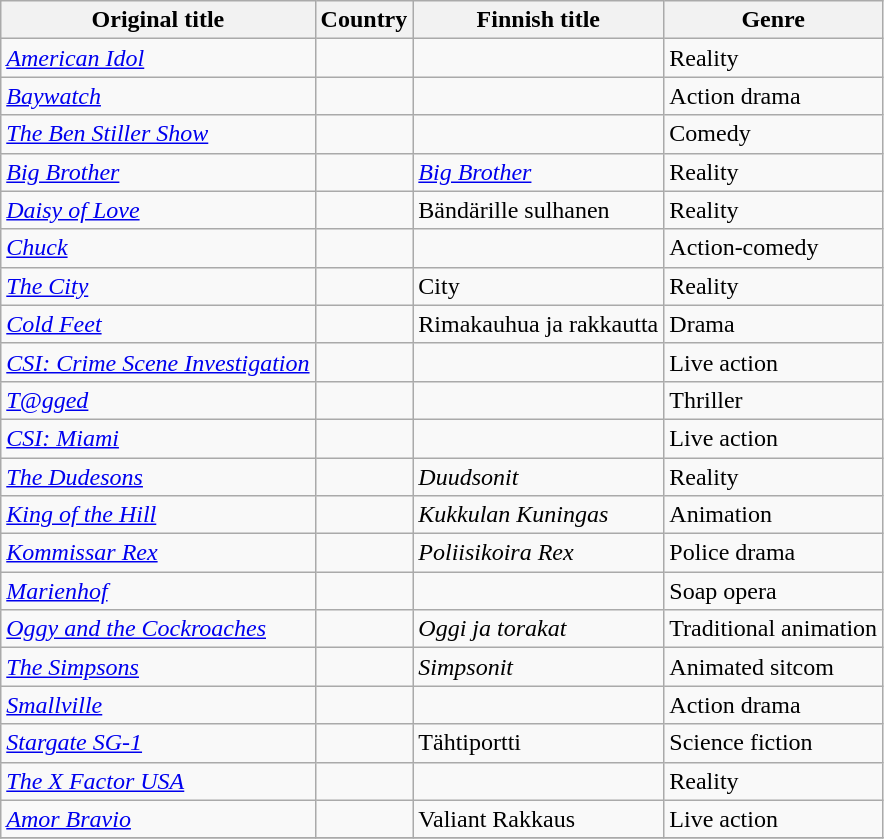<table class="wikitable">
<tr>
<th>Original title</th>
<th>Country</th>
<th>Finnish title</th>
<th>Genre</th>
</tr>
<tr>
<td><em><a href='#'>American Idol</a></em></td>
<td></td>
<td></td>
<td>Reality</td>
</tr>
<tr>
<td><em><a href='#'>Baywatch</a></em></td>
<td></td>
<td></td>
<td>Action drama</td>
</tr>
<tr>
<td><em><a href='#'>The Ben Stiller Show</a></em></td>
<td></td>
<td></td>
<td>Comedy</td>
</tr>
<tr>
<td><em><a href='#'>Big Brother</a></em></td>
<td></td>
<td><em><a href='#'>Big Brother</a></em></td>
<td>Reality</td>
</tr>
<tr>
<td><em><a href='#'>Daisy of Love</a></em></td>
<td></td>
<td>Bändärille sulhanen</td>
<td>Reality</td>
</tr>
<tr>
<td><em><a href='#'>Chuck</a></em></td>
<td></td>
<td></td>
<td>Action-comedy</td>
</tr>
<tr>
<td><em><a href='#'>The City</a></em></td>
<td></td>
<td>City</td>
<td>Reality</td>
</tr>
<tr>
<td><em><a href='#'>Cold Feet</a></em></td>
<td></td>
<td>Rimakauhua ja rakkautta</td>
<td>Drama</td>
</tr>
<tr>
<td><em><a href='#'>CSI: Crime Scene Investigation</a></em></td>
<td></td>
<td></td>
<td>Live action</td>
</tr>
<tr>
<td><em><a href='#'>T@gged</a></em></td>
<td></td>
<td></td>
<td>Thriller</td>
</tr>
<tr>
<td><em><a href='#'>CSI: Miami</a></em></td>
<td></td>
<td></td>
<td>Live action</td>
</tr>
<tr>
<td><em><a href='#'>The Dudesons</a></em></td>
<td></td>
<td><em>Duudsonit</em></td>
<td>Reality</td>
</tr>
<tr>
<td><em><a href='#'>King of the Hill</a></em></td>
<td></td>
<td><em>Kukkulan Kuningas</em></td>
<td>Animation</td>
</tr>
<tr>
<td><em><a href='#'>Kommissar Rex</a></em></td>
<td></td>
<td><em>Poliisikoira Rex</em></td>
<td>Police drama</td>
</tr>
<tr>
<td><em><a href='#'>Marienhof</a></em></td>
<td></td>
<td></td>
<td>Soap opera</td>
</tr>
<tr>
<td><em><a href='#'>Oggy and the Cockroaches</a></em></td>
<td></td>
<td><em>Oggi ja torakat</em></td>
<td>Traditional animation</td>
</tr>
<tr>
<td><em><a href='#'>The Simpsons</a></em></td>
<td></td>
<td><em>Simpsonit</em></td>
<td>Animated sitcom</td>
</tr>
<tr>
<td><em><a href='#'>Smallville</a></em></td>
<td></td>
<td></td>
<td>Action drama</td>
</tr>
<tr>
<td><em><a href='#'>Stargate SG-1</a></em></td>
<td></td>
<td>Tähtiportti</td>
<td>Science fiction</td>
</tr>
<tr>
<td><em><a href='#'>The X Factor USA</a></em></td>
<td></td>
<td></td>
<td>Reality</td>
</tr>
<tr>
<td><em><a href='#'>Amor Bravio</a></em></td>
<td></td>
<td>Valiant Rakkaus</td>
<td>Live action</td>
</tr>
<tr>
</tr>
</table>
